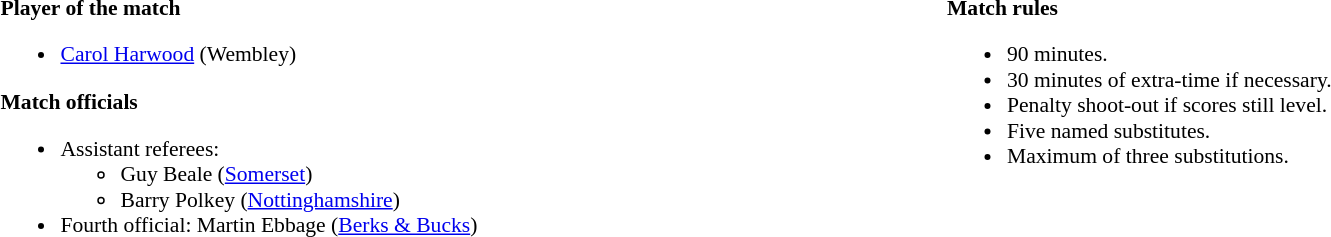<table width=100% style="font-size: 90%">
<tr>
<td width=50% valign=top><br><strong>Player of the match</strong><ul><li><a href='#'>Carol Harwood</a> (Wembley)</li></ul><strong>Match officials</strong><ul><li>Assistant referees:<ul><li>Guy Beale (<a href='#'>Somerset</a>)</li><li>Barry Polkey (<a href='#'>Nottinghamshire</a>)</li></ul></li><li>Fourth official: Martin Ebbage (<a href='#'>Berks & Bucks</a>)</li></ul></td>
<td width=50% valign=top><br><strong>Match rules</strong><ul><li>90 minutes.</li><li>30 minutes of extra-time if necessary.</li><li>Penalty shoot-out if scores still level.</li><li>Five named substitutes.</li><li>Maximum of three substitutions.</li></ul></td>
</tr>
</table>
